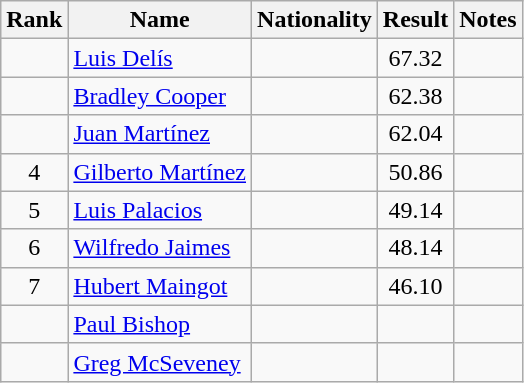<table class="wikitable sortable" style="text-align:center">
<tr>
<th>Rank</th>
<th>Name</th>
<th>Nationality</th>
<th>Result</th>
<th>Notes</th>
</tr>
<tr>
<td></td>
<td align=left><a href='#'>Luis Delís</a></td>
<td align=left></td>
<td>67.32</td>
<td></td>
</tr>
<tr>
<td></td>
<td align=left><a href='#'>Bradley Cooper</a></td>
<td align=left></td>
<td>62.38</td>
<td></td>
</tr>
<tr>
<td></td>
<td align=left><a href='#'>Juan Martínez</a></td>
<td align=left></td>
<td>62.04</td>
<td></td>
</tr>
<tr>
<td>4</td>
<td align=left><a href='#'>Gilberto Martínez</a></td>
<td align=left></td>
<td>50.86</td>
<td></td>
</tr>
<tr>
<td>5</td>
<td align=left><a href='#'>Luis Palacios</a></td>
<td align=left></td>
<td>49.14</td>
<td></td>
</tr>
<tr>
<td>6</td>
<td align=left><a href='#'>Wilfredo Jaimes</a></td>
<td align=left></td>
<td>48.14</td>
<td></td>
</tr>
<tr>
<td>7</td>
<td align=left><a href='#'>Hubert Maingot</a></td>
<td align=left></td>
<td>46.10</td>
<td></td>
</tr>
<tr>
<td></td>
<td align=left><a href='#'>Paul Bishop</a></td>
<td align=left></td>
<td></td>
<td></td>
</tr>
<tr>
<td></td>
<td align=left><a href='#'>Greg McSeveney</a></td>
<td align=left></td>
<td></td>
<td></td>
</tr>
</table>
